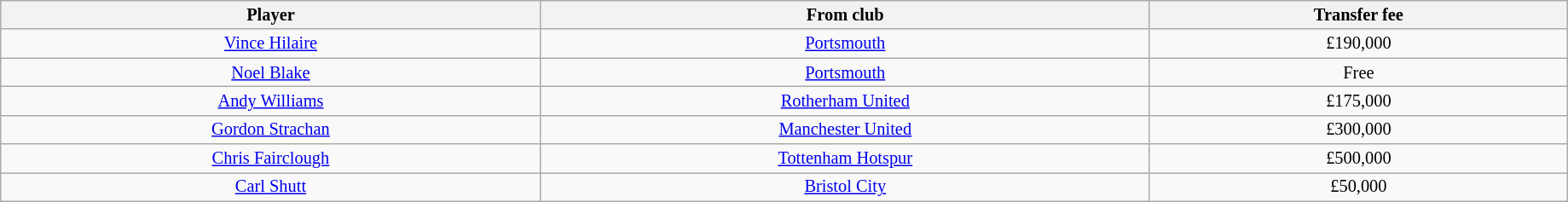<table class="wikitable sortable" style="width:97%; text-align:center; font-size:85%;">
<tr>
<th>Player</th>
<th>From club</th>
<th>Transfer fee</th>
</tr>
<tr>
<td><a href='#'>Vince Hilaire</a></td>
<td><a href='#'>Portsmouth</a></td>
<td>£190,000</td>
</tr>
<tr>
<td><a href='#'>Noel Blake</a></td>
<td><a href='#'>Portsmouth</a></td>
<td>Free</td>
</tr>
<tr>
<td><a href='#'>Andy Williams</a></td>
<td><a href='#'>Rotherham United</a></td>
<td>£175,000</td>
</tr>
<tr>
<td><a href='#'>Gordon Strachan</a></td>
<td><a href='#'>Manchester United</a></td>
<td>£300,000</td>
</tr>
<tr>
<td><a href='#'>Chris Fairclough</a></td>
<td><a href='#'>Tottenham Hotspur</a></td>
<td>£500,000</td>
</tr>
<tr>
<td><a href='#'>Carl Shutt</a></td>
<td><a href='#'>Bristol City</a></td>
<td>£50,000</td>
</tr>
</table>
